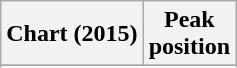<table class="wikitable sortable plainrowheaders">
<tr>
<th scope="col">Chart (2015)</th>
<th scope="col">Peak<br>position</th>
</tr>
<tr>
</tr>
<tr>
</tr>
</table>
